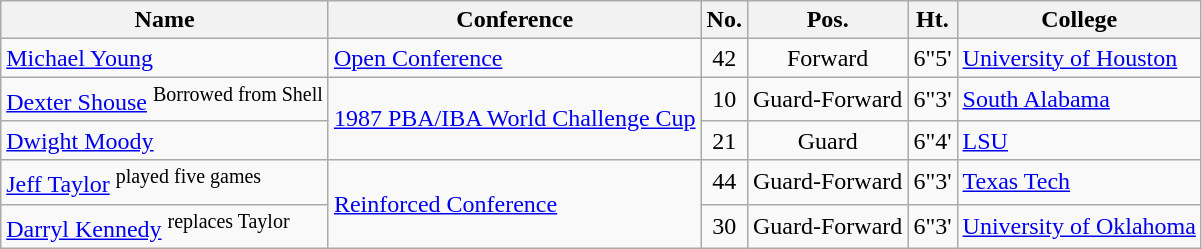<table class="wikitable" border="1">
<tr>
<th>Name</th>
<th>Conference</th>
<th>No.</th>
<th>Pos.</th>
<th>Ht.</th>
<th>College</th>
</tr>
<tr>
<td><a href='#'>Michael Young</a></td>
<td><a href='#'>Open Conference</a></td>
<td align=center>42</td>
<td align=center>Forward</td>
<td align=center>6"5'</td>
<td><a href='#'>University of Houston</a></td>
</tr>
<tr>
<td><a href='#'>Dexter Shouse</a> <sup>Borrowed from Shell</sup></td>
<td rowspan="2"><a href='#'>1987 PBA/IBA World Challenge Cup</a></td>
<td align=center>10</td>
<td align=center>Guard-Forward</td>
<td align=center>6"3'</td>
<td><a href='#'>South Alabama</a></td>
</tr>
<tr>
<td><a href='#'>Dwight Moody</a></td>
<td align=center>21</td>
<td align=center>Guard</td>
<td align=center>6"4'</td>
<td><a href='#'>LSU</a></td>
</tr>
<tr>
<td><a href='#'>Jeff Taylor</a> <sup>played five games</sup></td>
<td rowspan="2"><a href='#'>Reinforced Conference</a></td>
<td align=center>44</td>
<td align=center>Guard-Forward</td>
<td align=center>6"3'</td>
<td><a href='#'>Texas Tech</a></td>
</tr>
<tr>
<td><a href='#'>Darryl Kennedy</a> <sup>replaces Taylor</sup></td>
<td align=center>30</td>
<td align=center>Guard-Forward</td>
<td align=center>6"3'</td>
<td><a href='#'>University of Oklahoma</a></td>
</tr>
</table>
